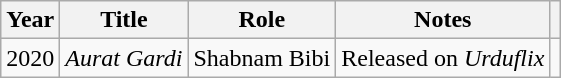<table class="wikitable sortable">
<tr>
<th>Year</th>
<th>Title</th>
<th>Role</th>
<th>Notes</th>
<th></th>
</tr>
<tr>
<td>2020</td>
<td><em>Aurat Gardi</em></td>
<td>Shabnam Bibi</td>
<td>Released on <em>Urduflix</em></td>
<td></td>
</tr>
</table>
